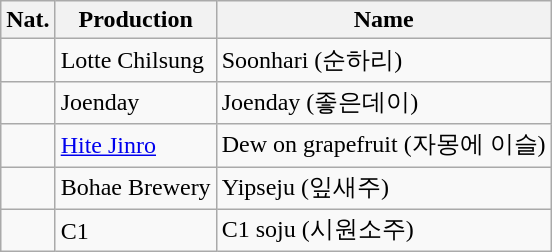<table class="wikitable sortable">
<tr>
<th class="unsortable">Nat.</th>
<th>Production</th>
<th>Name</th>
</tr>
<tr>
<td></td>
<td>Lotte Chilsung</td>
<td>Soonhari (순하리)</td>
</tr>
<tr>
<td></td>
<td>Joenday</td>
<td>Joenday (좋은데이)</td>
</tr>
<tr>
<td></td>
<td><a href='#'>Hite Jinro</a></td>
<td>Dew on grapefruit (자몽에 이슬)</td>
</tr>
<tr>
<td></td>
<td>Bohae Brewery</td>
<td>Yipseju (잎새주)</td>
</tr>
<tr>
<td></td>
<td>C1</td>
<td>C1 soju (시원소주)</td>
</tr>
</table>
